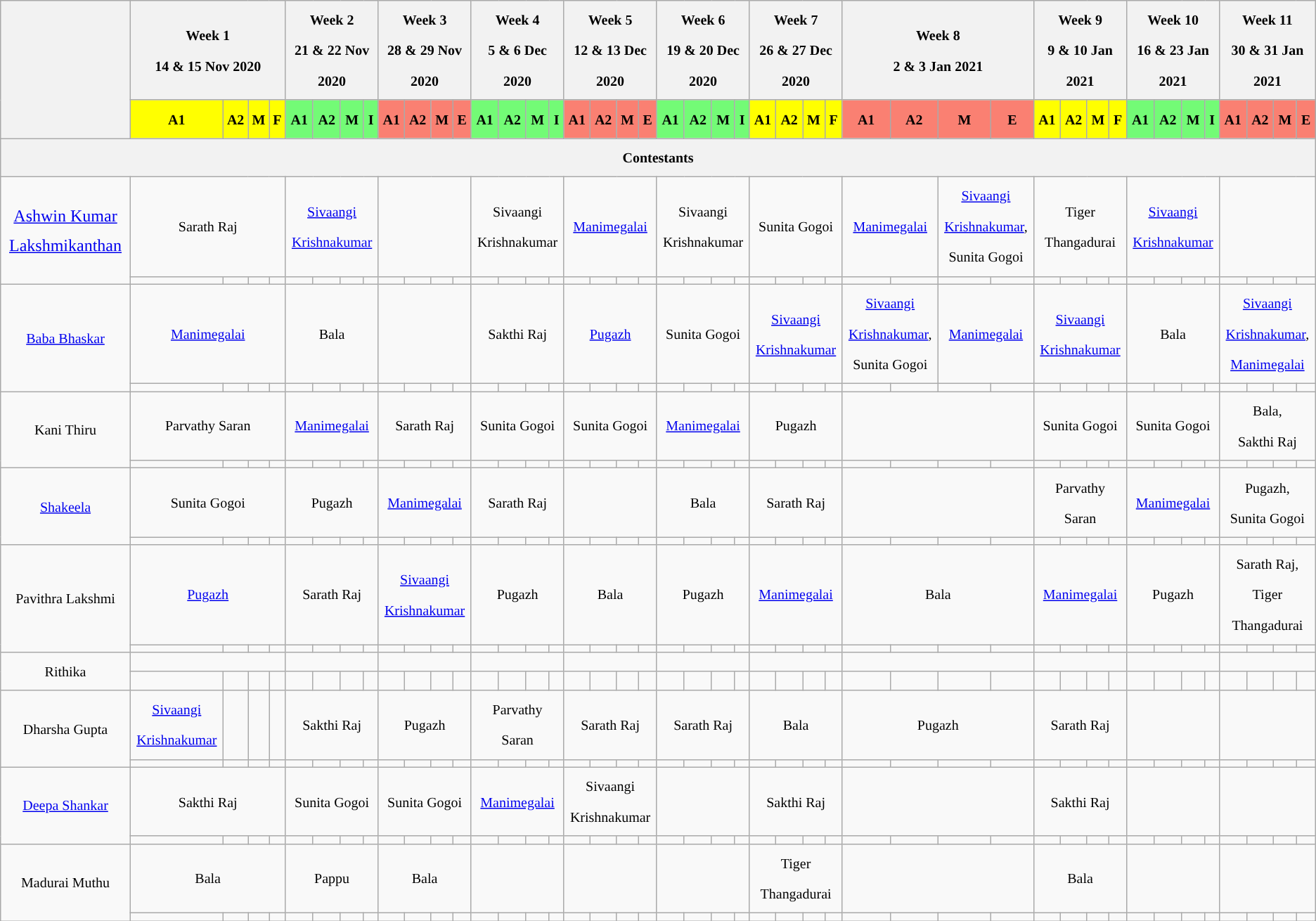<table class="wikitable" style=" text-align:center; font-size:100%;  line-height:28px; width:auto;">
<tr>
<th rowspan="2"></th>
<th colspan="4"><small>Week 1</small><br><small>14 & 15 Nov 2020</small></th>
<th colspan="4"><small>Week 2</small><br><small>21 & 22 Nov 2020</small></th>
<th colspan="4"><small>Week 3</small><br><small>28 & 29 Nov 2020</small></th>
<th colspan="4"><small>Week 4</small><br><small>5 & 6 Dec 2020</small></th>
<th colspan="4"><small>Week 5</small><br><small>12 & 13 Dec 2020</small></th>
<th colspan="4"><small>Week 6</small><br><small>19 & 20 Dec 2020</small></th>
<th colspan="4"><small>Week 7</small><br><small>26 & 27 Dec 2020</small></th>
<th colspan="4"><small>Week 8</small><br><small>2 & 3 Jan 2021</small></th>
<th colspan="4"><small>Week 9</small><br><small>9 & 10 Jan 2021</small></th>
<th colspan="4"><small>Week 10</small><br><small>16 & 23 Jan 2021</small></th>
<th colspan="4"><small>Week 11</small><br><small>30 & 31 Jan 2021</small></th>
</tr>
<tr>
<th style="background:yellow"><small>A1</small></th>
<th style="background:yellow"><small>A2</small></th>
<th style="background:yellow"><small>M</small></th>
<th style="background:yellow"><small>F</small></th>
<th style="background:#73FB76"><small>A1</small></th>
<th style="background:#73FB76"><small>A2</small></th>
<th style="background:#73FB76"><small>M</small></th>
<th style="background:#73FB76"><small>I</small></th>
<th style="background:salmon"><small>A1</small></th>
<th style="background:salmon"><small>A2</small></th>
<th style="background:salmon"><small>M</small></th>
<th style="background:salmon"><small>E</small></th>
<th style="background:#73FB76"><small>A1</small></th>
<th style="background:#73FB76"><small>A2</small></th>
<th style="background:#73FB76"><small>M</small></th>
<th style="background:#73FB76"><small>I</small></th>
<th style="background:salmon"><small>A1</small></th>
<th style="background:salmon"><small>A2</small></th>
<th style="background:salmon"><small>M</small></th>
<th style="background:salmon"><small>E</small></th>
<th style="background:#73FB76"><small>A1</small></th>
<th style="background:#73FB76"><small>A2</small></th>
<th style="background:#73FB76"><small>M</small></th>
<th style="background:#73FB76"><small>I</small></th>
<th style="background:yellow"><small>A1</small></th>
<th style="background:yellow"><small>A2</small></th>
<th style="background:yellow"><small>M</small></th>
<th style="background:yellow"><small>F</small></th>
<th style="background:salmon"><small>A1</small></th>
<th style="background:salmon"><small>A2</small></th>
<th style="background:salmon"><small>M</small></th>
<th style="background:salmon"><small>E</small></th>
<th style="background:yellow"><small>A1</small></th>
<th style="background:yellow"><small>A2</small></th>
<th style="background:yellow"><small>M</small></th>
<th style="background:yellow"><small>F</small></th>
<th style="background:#73FB76"><small>A1</small></th>
<th style="background:#73FB76"><small>A2</small></th>
<th style="background:#73FB76"><small>M</small></th>
<th style="background:#73FB76"><small>I</small></th>
<th style="background:salmon"><small>A1</small></th>
<th style="background:salmon"><small>A2</small></th>
<th style="background:salmon"><small>M</small></th>
<th style="background:salmon"><small>E</small></th>
</tr>
<tr>
<th colspan="45"><small>Contestants</small></th>
</tr>
<tr>
<td rowspan="2"><a href='#'>Ashwin Kumar Lakshmikanthan</a></td>
<td colspan="4"><small>Sarath Raj</small></td>
<td colspan="4"><small><a href='#'>Sivaangi Krishnakumar</a></small></td>
<td colspan="4"></td>
<td colspan="4"><small>Sivaangi Krishnakumar</small></td>
<td colspan="4"><a href='#'><small>Manimegalai</small></a></td>
<td colspan="4"><small>Sivaangi Krishnakumar</small></td>
<td colspan="4"><small>Sunita Gogoi</small></td>
<td colspan="2"><a href='#'><small>Manimegalai</small></a></td>
<td colspan="2"><small><a href='#'>Sivaangi Krishnakumar</a>,</small><br><small>Sunita Gogoi</small></td>
<td colspan="4"><small>Tiger Thangadurai</small></td>
<td colspan="4"><small><a href='#'>Sivaangi Krishnakumar</a></small></td>
<td colspan="4"></td>
</tr>
<tr>
<td></td>
<td></td>
<td></td>
<td></td>
<td></td>
<td></td>
<td></td>
<td></td>
<td></td>
<td></td>
<td></td>
<td></td>
<td></td>
<td></td>
<td></td>
<td></td>
<td></td>
<td></td>
<td></td>
<td></td>
<td></td>
<td></td>
<td></td>
<td></td>
<td></td>
<td></td>
<td></td>
<td></td>
<td></td>
<td></td>
<td></td>
<td></td>
<td></td>
<td></td>
<td></td>
<td></td>
<td></td>
<td></td>
<td></td>
<td></td>
<td></td>
<td></td>
<td></td>
<td></td>
</tr>
<tr>
<td rowspan="2"><a href='#'><small>Baba Bhaskar</small></a></td>
<td colspan="4"><a href='#'><small>Manimegalai</small></a></td>
<td colspan="4"><small>Bala</small></td>
<td colspan="4"></td>
<td colspan="4"><small>Sakthi Raj</small></td>
<td colspan="4"><small><a href='#'>Pugazh</a></small></td>
<td colspan="4"><small>Sunita Gogoi</small></td>
<td colspan="4"><small><a href='#'>Sivaangi Krishnakumar</a></small></td>
<td colspan="2"><small><a href='#'>Sivaangi Krishnakumar</a>,</small><br><small>Sunita Gogoi</small></td>
<td colspan="2"><a href='#'><small>Manimegalai</small></a></td>
<td colspan="4"><small><a href='#'>Sivaangi Krishnakumar</a></small></td>
<td colspan="4"><small>Bala</small></td>
<td colspan="4"><small><a href='#'>Sivaangi Krishnakumar</a>,</small><br><a href='#'><small>Manimegalai</small></a></td>
</tr>
<tr>
<td></td>
<td></td>
<td></td>
<td></td>
<td></td>
<td></td>
<td></td>
<td></td>
<td></td>
<td></td>
<td></td>
<td></td>
<td></td>
<td></td>
<td></td>
<td></td>
<td></td>
<td></td>
<td></td>
<td></td>
<td></td>
<td></td>
<td></td>
<td></td>
<td></td>
<td></td>
<td></td>
<td></td>
<td></td>
<td></td>
<td></td>
<td></td>
<td></td>
<td></td>
<td></td>
<td></td>
<td></td>
<td></td>
<td></td>
<td></td>
<td></td>
<td></td>
<td></td>
<td></td>
</tr>
<tr>
<td rowspan="2"><small>Kani Thiru</small></td>
<td colspan="4"><small>Parvathy Saran</small></td>
<td colspan="4"><a href='#'><small>Manimegalai</small></a></td>
<td colspan="4"><small>Sarath Raj</small></td>
<td colspan="4"><small>Sunita Gogoi</small></td>
<td colspan="4"><small>Sunita Gogoi</small></td>
<td colspan="4"><a href='#'><small>Manimegalai</small></a></td>
<td colspan="4"><small>Pugazh</small></td>
<td colspan="4"></td>
<td colspan="4"><small>Sunita Gogoi</small></td>
<td colspan="4"><small>Sunita Gogoi</small></td>
<td colspan="4"><small>Bala,</small><br><small>Sakthi Raj</small></td>
</tr>
<tr>
<td></td>
<td></td>
<td></td>
<td></td>
<td></td>
<td></td>
<td></td>
<td></td>
<td></td>
<td></td>
<td></td>
<td></td>
<td></td>
<td></td>
<td></td>
<td></td>
<td></td>
<td></td>
<td></td>
<td></td>
<td></td>
<td></td>
<td></td>
<td></td>
<td></td>
<td></td>
<td></td>
<td></td>
<td></td>
<td></td>
<td></td>
<td></td>
<td></td>
<td></td>
<td></td>
<td></td>
<td></td>
<td></td>
<td></td>
<td></td>
<td></td>
<td></td>
<td></td>
<td></td>
</tr>
<tr>
<td rowspan="2"><small><a href='#'>Shakeela</a></small></td>
<td colspan="4"><small>Sunita Gogoi</small></td>
<td colspan="4"><small>Pugazh</small></td>
<td colspan="4"><a href='#'><small>Manimegalai</small></a></td>
<td colspan="4"><small>Sarath Raj</small></td>
<td colspan="4"></td>
<td colspan="4"><small>Bala</small></td>
<td colspan="4"><small>Sarath Raj</small></td>
<td colspan="4"></td>
<td colspan="4"><small>Parvathy Saran</small></td>
<td colspan="4"><a href='#'><small>Manimegalai</small></a></td>
<td colspan="4"><small>Pugazh,</small><br><small>Sunita Gogoi</small></td>
</tr>
<tr>
<td></td>
<td></td>
<td></td>
<td></td>
<td></td>
<td></td>
<td></td>
<td></td>
<td></td>
<td></td>
<td></td>
<td></td>
<td></td>
<td></td>
<td></td>
<td></td>
<td></td>
<td></td>
<td></td>
<td></td>
<td></td>
<td></td>
<td></td>
<td></td>
<td></td>
<td></td>
<td></td>
<td></td>
<td></td>
<td></td>
<td></td>
<td></td>
<td></td>
<td></td>
<td></td>
<td></td>
<td></td>
<td></td>
<td></td>
<td></td>
<td></td>
<td></td>
<td></td>
<td></td>
</tr>
<tr>
<td rowspan="2"><small>Pavithra Lakshmi</small></td>
<td colspan="4"><small><a href='#'>Pugazh</a></small></td>
<td colspan="4"><small>Sarath Raj</small></td>
<td colspan="4"><small><a href='#'>Sivaangi Krishnakumar</a></small></td>
<td colspan="4"><small>Pugazh</small></td>
<td colspan="4"><small>Bala</small></td>
<td colspan="4"><small>Pugazh</small></td>
<td colspan="4"><a href='#'><small>Manimegalai</small></a></td>
<td colspan="4"><small>Bala</small></td>
<td colspan="4"><a href='#'><small>Manimegalai</small></a></td>
<td colspan="4"><small>Pugazh</small></td>
<td colspan="4"><small>Sarath Raj,</small><br><small>Tiger Thangadurai</small></td>
</tr>
<tr>
<td></td>
<td></td>
<td></td>
<td></td>
<td></td>
<td></td>
<td></td>
<td></td>
<td></td>
<td></td>
<td></td>
<td></td>
<td></td>
<td></td>
<td></td>
<td></td>
<td></td>
<td></td>
<td></td>
<td></td>
<td></td>
<td></td>
<td></td>
<td></td>
<td></td>
<td></td>
<td></td>
<td></td>
<td></td>
<td></td>
<td></td>
<td></td>
<td></td>
<td></td>
<td></td>
<td></td>
<td></td>
<td></td>
<td></td>
<td></td>
<td></td>
<td></td>
<td></td>
<td></td>
</tr>
<tr>
<td rowspan="2"><small>Rithika</small></td>
<td colspan="4"></td>
<td colspan="4"></td>
<td colspan="4"></td>
<td colspan="4"></td>
<td colspan="4"></td>
<td colspan="4"></td>
<td colspan="4"></td>
<td colspan="4"></td>
<td colspan="4"></td>
<td colspan="4"></td>
<td colspan="4"></td>
</tr>
<tr>
<td></td>
<td></td>
<td></td>
<td></td>
<td></td>
<td></td>
<td></td>
<td></td>
<td></td>
<td></td>
<td></td>
<td></td>
<td></td>
<td></td>
<td></td>
<td></td>
<td></td>
<td></td>
<td></td>
<td></td>
<td></td>
<td></td>
<td></td>
<td></td>
<td></td>
<td></td>
<td></td>
<td></td>
<td></td>
<td></td>
<td></td>
<td></td>
<td></td>
<td></td>
<td></td>
<td></td>
<td></td>
<td></td>
<td></td>
<td></td>
<td></td>
<td></td>
<td></td>
<td></td>
</tr>
<tr>
<td rowspan="2"><small>Dharsha Gupta</small></td>
<td><small><a href='#'>Sivaangi Krishnakumar</a></small></td>
<td></td>
<td></td>
<td></td>
<td colspan="4"><small>Sakthi Raj</small></td>
<td colspan="4"><small>Pugazh</small></td>
<td colspan="4"><small>Parvathy Saran</small></td>
<td colspan="4"><small>Sarath Raj</small></td>
<td colspan="4"><small>Sarath Raj</small></td>
<td colspan="4"><small>Bala</small></td>
<td colspan="4"><small>Pugazh</small></td>
<td colspan="4"><small>Sarath Raj</small></td>
<td colspan="4"></td>
<td colspan="4"></td>
</tr>
<tr>
<td></td>
<td></td>
<td></td>
<td></td>
<td></td>
<td></td>
<td></td>
<td></td>
<td></td>
<td></td>
<td></td>
<td></td>
<td></td>
<td></td>
<td></td>
<td></td>
<td></td>
<td></td>
<td></td>
<td></td>
<td></td>
<td></td>
<td></td>
<td></td>
<td></td>
<td></td>
<td></td>
<td></td>
<td></td>
<td></td>
<td></td>
<td></td>
<td></td>
<td></td>
<td></td>
<td></td>
<td></td>
<td></td>
<td></td>
<td></td>
<td></td>
<td></td>
<td></td>
<td></td>
</tr>
<tr>
<td rowspan="2"><small><a href='#'>Deepa Shankar</a></small></td>
<td colspan="4"><small>Sakthi Raj</small></td>
<td colspan="4"><small>Sunita Gogoi</small></td>
<td colspan="4"><small>Sunita Gogoi</small></td>
<td colspan="4"><a href='#'><small>Manimegalai</small></a></td>
<td colspan="4"><small>Sivaangi Krishnakumar</small></td>
<td colspan="4"></td>
<td colspan="4"><small>Sakthi Raj</small></td>
<td colspan="4"></td>
<td colspan="4"><small>Sakthi Raj</small></td>
<td colspan="4"></td>
<td colspan="4"></td>
</tr>
<tr>
<td></td>
<td></td>
<td></td>
<td></td>
<td></td>
<td></td>
<td></td>
<td></td>
<td></td>
<td></td>
<td></td>
<td></td>
<td></td>
<td></td>
<td></td>
<td></td>
<td></td>
<td></td>
<td></td>
<td></td>
<td></td>
<td></td>
<td></td>
<td></td>
<td></td>
<td></td>
<td></td>
<td></td>
<td></td>
<td></td>
<td></td>
<td></td>
<td></td>
<td></td>
<td></td>
<td></td>
<td></td>
<td></td>
<td></td>
<td></td>
<td></td>
<td></td>
<td></td>
<td></td>
</tr>
<tr>
<td rowspan="2"><small>Madurai Muthu</small></td>
<td colspan="4"><small>Bala</small></td>
<td colspan="4"><small>Pappu</small></td>
<td colspan="4"><small>Bala</small></td>
<td colspan="4"></td>
<td colspan="4"></td>
<td colspan="4"></td>
<td colspan="4"><small>Tiger Thangadurai</small></td>
<td colspan="4"></td>
<td colspan="4"><small>Bala</small></td>
<td colspan="4"></td>
<td colspan="4"></td>
</tr>
<tr>
<td></td>
<td></td>
<td></td>
<td></td>
<td></td>
<td></td>
<td></td>
<td></td>
<td></td>
<td></td>
<td></td>
<td></td>
<td></td>
<td></td>
<td></td>
<td></td>
<td></td>
<td></td>
<td></td>
<td></td>
<td></td>
<td></td>
<td></td>
<td></td>
<td></td>
<td></td>
<td></td>
<td></td>
<td></td>
<td></td>
<td></td>
<td></td>
<td></td>
<td></td>
<td></td>
<td></td>
<td></td>
<td></td>
<td></td>
<td></td>
<td></td>
<td></td>
<td></td>
<td></td>
</tr>
</table>
